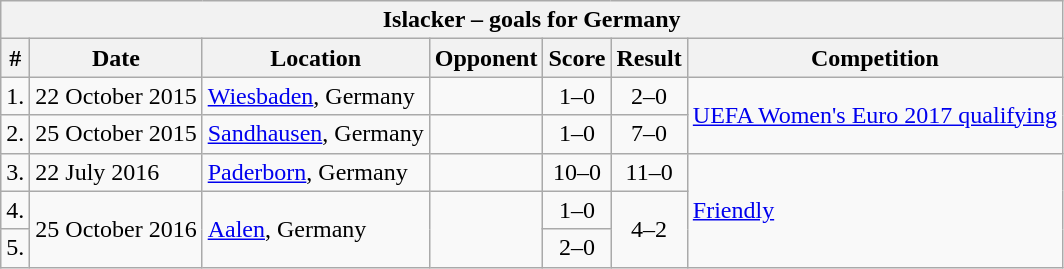<table class="wikitable">
<tr>
<th colspan="7"><strong>Islacker – goals for Germany</strong></th>
</tr>
<tr>
<th>#</th>
<th>Date</th>
<th>Location</th>
<th>Opponent</th>
<th>Score</th>
<th>Result</th>
<th>Competition</th>
</tr>
<tr>
<td align=center>1.</td>
<td>22 October 2015</td>
<td><a href='#'>Wiesbaden</a>, Germany</td>
<td></td>
<td align=center>1–0</td>
<td align=center>2–0</td>
<td rowspan=2><a href='#'>UEFA Women's Euro 2017 qualifying</a></td>
</tr>
<tr>
<td align=center>2.</td>
<td>25 October 2015</td>
<td><a href='#'>Sandhausen</a>, Germany</td>
<td></td>
<td align=center>1–0</td>
<td align=center>7–0</td>
</tr>
<tr>
<td align=center>3.</td>
<td>22 July 2016</td>
<td><a href='#'>Paderborn</a>, Germany</td>
<td></td>
<td align=center>10–0</td>
<td align=center>11–0</td>
<td rowspan=3><a href='#'>Friendly</a></td>
</tr>
<tr>
<td align=center>4.</td>
<td rowspan=2>25 October 2016</td>
<td rowspan=2><a href='#'>Aalen</a>, Germany</td>
<td rowspan=2></td>
<td align=center>1–0</td>
<td align=center rowspan=2>4–2</td>
</tr>
<tr>
<td align=center>5.</td>
<td align=center>2–0</td>
</tr>
</table>
